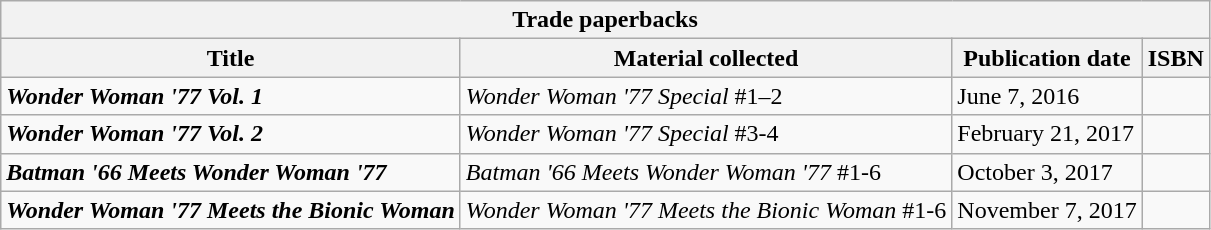<table class="wikitable">
<tr>
<th colspan=4>Trade paperbacks</th>
</tr>
<tr>
<th>Title</th>
<th>Material collected</th>
<th>Publication date</th>
<th>ISBN</th>
</tr>
<tr>
<td><strong><em>Wonder Woman '77 Vol. 1</em></strong></td>
<td><em>Wonder Woman '77 Special</em> #1–2</td>
<td>June 7, 2016</td>
<td></td>
</tr>
<tr>
<td><strong><em>Wonder Woman '77 Vol. 2</em></strong></td>
<td><em>Wonder Woman '77 Special</em> #3-4</td>
<td>February 21, 2017</td>
<td></td>
</tr>
<tr>
<td><strong><em>Batman '66 Meets Wonder Woman '77</em></strong></td>
<td><em>Batman '66 Meets Wonder Woman '77</em> #1-6</td>
<td>October 3, 2017</td>
<td></td>
</tr>
<tr>
<td><strong><em>Wonder Woman '77 Meets the Bionic Woman</em></strong></td>
<td><em>Wonder Woman '77 Meets the Bionic Woman</em> #1-6</td>
<td>November 7, 2017</td>
<td></td>
</tr>
</table>
